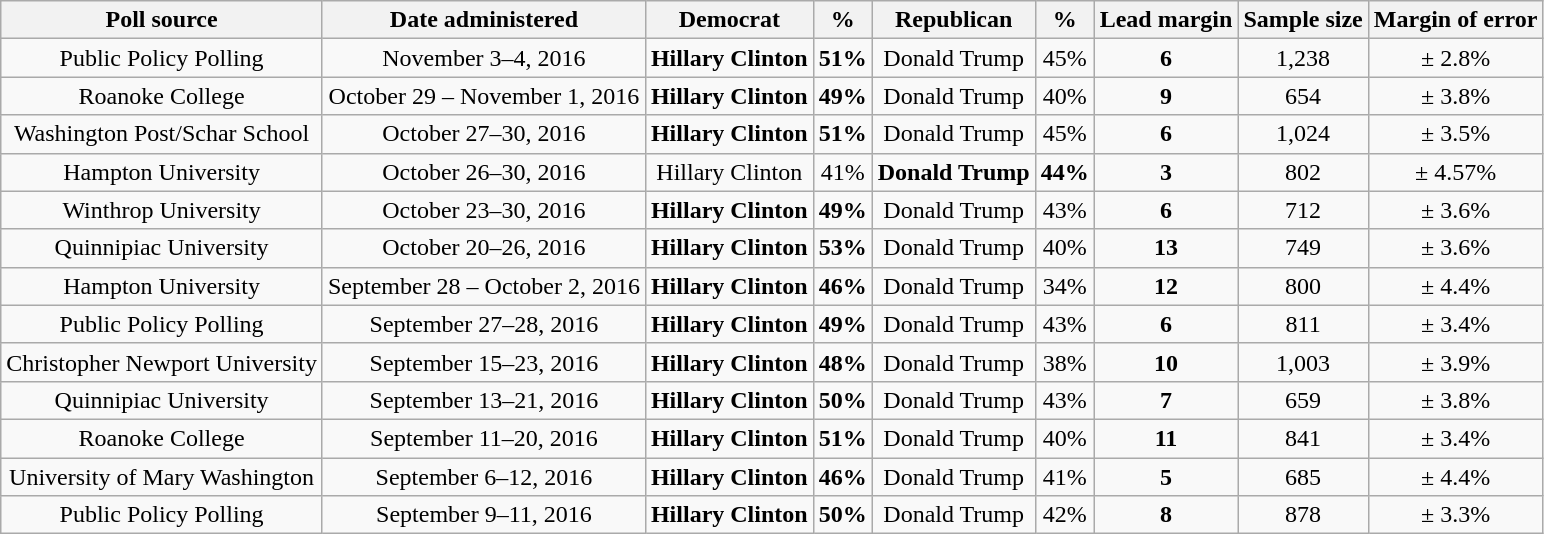<table class="wikitable" style="text-align:center;">
<tr>
<th>Poll source</th>
<th>Date administered</th>
<th>Democrat</th>
<th>%</th>
<th>Republican</th>
<th>%</th>
<th>Lead margin</th>
<th>Sample size</th>
<th>Margin of error</th>
</tr>
<tr>
<td>Public Policy Polling</td>
<td>November 3–4, 2016</td>
<td><strong>Hillary Clinton</strong></td>
<td><strong>51%</strong></td>
<td>Donald Trump</td>
<td>45%</td>
<td><strong>6</strong></td>
<td>1,238</td>
<td>± 2.8%</td>
</tr>
<tr>
<td>Roanoke College</td>
<td>October 29 – November 1, 2016</td>
<td><strong>Hillary Clinton</strong></td>
<td><strong>49%</strong></td>
<td>Donald Trump</td>
<td>40%</td>
<td><strong>9</strong></td>
<td>654</td>
<td>± 3.8%</td>
</tr>
<tr>
<td>Washington Post/Schar School</td>
<td>October 27–30, 2016</td>
<td><strong>Hillary Clinton</strong></td>
<td><strong>51%</strong></td>
<td>Donald Trump</td>
<td>45%</td>
<td><strong>6</strong></td>
<td>1,024</td>
<td>± 3.5%</td>
</tr>
<tr>
<td>Hampton University</td>
<td>October 26–30, 2016</td>
<td>Hillary Clinton</td>
<td>41%</td>
<td><strong>Donald Trump</strong></td>
<td><strong>44%</strong></td>
<td><strong>3</strong></td>
<td>802</td>
<td>± 4.57%</td>
</tr>
<tr>
<td>Winthrop University</td>
<td>October 23–30, 2016</td>
<td><strong>Hillary Clinton</strong></td>
<td><strong>49%</strong></td>
<td>Donald Trump</td>
<td>43%</td>
<td><strong>6</strong></td>
<td>712</td>
<td>± 3.6%</td>
</tr>
<tr>
<td>Quinnipiac University</td>
<td>October 20–26, 2016</td>
<td><strong>Hillary Clinton</strong></td>
<td><strong>53%</strong></td>
<td>Donald Trump</td>
<td>40%</td>
<td><strong>13</strong></td>
<td>749</td>
<td>± 3.6%</td>
</tr>
<tr>
<td>Hampton University</td>
<td>September 28 – October 2, 2016</td>
<td><strong>Hillary Clinton</strong></td>
<td><strong>46%</strong></td>
<td>Donald Trump</td>
<td>34%</td>
<td><strong>12</strong></td>
<td>800</td>
<td>± 4.4%</td>
</tr>
<tr>
<td>Public Policy Polling</td>
<td>September 27–28, 2016</td>
<td><strong>Hillary Clinton</strong></td>
<td><strong>49%</strong></td>
<td>Donald Trump</td>
<td>43%</td>
<td><strong>6</strong></td>
<td>811</td>
<td>± 3.4%</td>
</tr>
<tr>
<td>Christopher Newport University</td>
<td>September 15–23, 2016</td>
<td><strong>Hillary Clinton</strong></td>
<td><strong>48%</strong></td>
<td>Donald Trump</td>
<td>38%</td>
<td><strong>10</strong></td>
<td>1,003</td>
<td>± 3.9%</td>
</tr>
<tr>
<td>Quinnipiac University</td>
<td>September 13–21, 2016</td>
<td><strong>Hillary Clinton</strong></td>
<td><strong>50%</strong></td>
<td>Donald Trump</td>
<td>43%</td>
<td><strong>7</strong></td>
<td>659</td>
<td>± 3.8%</td>
</tr>
<tr>
<td>Roanoke College</td>
<td>September 11–20, 2016</td>
<td><strong>Hillary Clinton</strong></td>
<td><strong>51%</strong></td>
<td>Donald Trump</td>
<td>40%</td>
<td><strong>11</strong></td>
<td>841</td>
<td>± 3.4%</td>
</tr>
<tr>
<td>University of Mary Washington</td>
<td>September 6–12, 2016</td>
<td><strong>Hillary Clinton</strong></td>
<td><strong>46%</strong></td>
<td>Donald Trump</td>
<td>41%</td>
<td><strong>5</strong></td>
<td>685</td>
<td>± 4.4%</td>
</tr>
<tr>
<td>Public Policy Polling</td>
<td>September 9–11, 2016</td>
<td><strong>Hillary Clinton</strong></td>
<td><strong>50%</strong></td>
<td>Donald Trump</td>
<td>42%</td>
<td><strong>8</strong></td>
<td>878</td>
<td>± 3.3%</td>
</tr>
</table>
